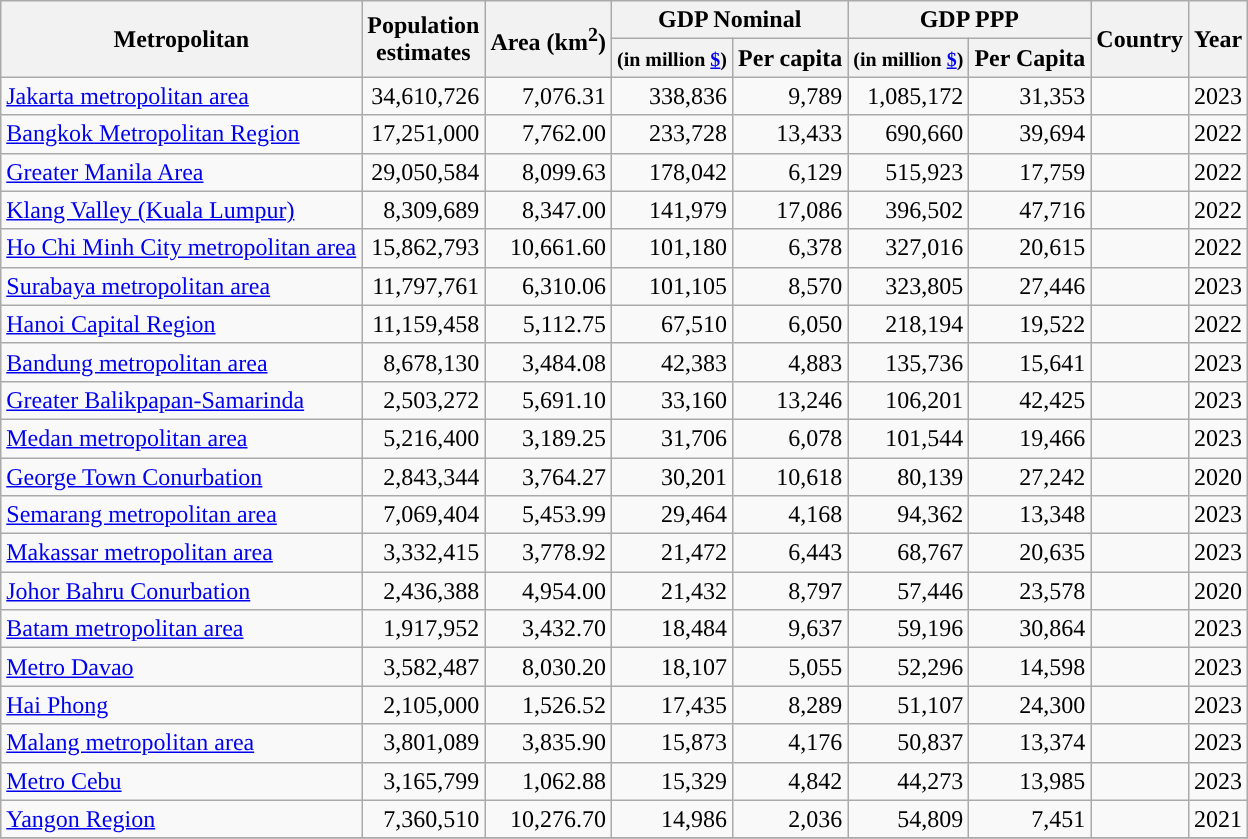<table class="wikitable sortable sticky-header-multi static-row-numbers" style="text-align:center;">
<tr>
<th rowspan="2">Metropolitan</th>
<th rowspan="2">Population<br>estimates</th>
<th rowspan="2">Area (km<sup>2</sup>)</th>
<th scope="col" colspan="2">GDP Nominal</th>
<th scope="col" colspan="2">GDP PPP</th>
<th rowspan="2">Country</th>
<th rowspan="2">Year</th>
</tr>
<tr>
<th scope="col"><small>(in million <a href='#'>$</a>)</small></th>
<th>Per capita</th>
<th scope="col"><small>(in million <a href='#'>$</a>)</small></th>
<th>Per Capita</th>
</tr>
<tr>
<td ! scope="row" style="text-align: left; font-weight: normal;"><a href='#'>Jakarta metropolitan area</a></td>
<td align=right>34,610,726</td>
<td align=right>7,076.31</td>
<td align=right>338,836</td>
<td align=right>9,789</td>
<td align=right>1,085,172</td>
<td align=right>31,353</td>
<td></td>
<td align=right>2023</td>
</tr>
<tr>
<td ! scope="row" style="text-align: left; font-weight: normal;"><a href='#'>Bangkok Metropolitan Region</a></td>
<td align=right>17,251,000</td>
<td align=right>7,762.00</td>
<td align=right>233,728</td>
<td align=right>13,433</td>
<td align=right>690,660</td>
<td align=right>39,694</td>
<td></td>
<td align=right>2022</td>
</tr>
<tr>
<td ! scope="row" style="text-align: left; font-weight: normal;"><a href='#'>Greater Manila Area</a></td>
<td align=right>29,050,584</td>
<td align=right>8,099.63</td>
<td align=right>178,042</td>
<td align=right>6,129</td>
<td align=right>515,923</td>
<td align=right>17,759</td>
<td></td>
<td align=right>2022</td>
</tr>
<tr>
<td ! scope="row" style="text-align: left; font-weight: normal;"><a href='#'>Klang Valley (Kuala Lumpur)</a></td>
<td align=right>8,309,689</td>
<td align=right>8,347.00</td>
<td align=right>141,979</td>
<td align=right>17,086</td>
<td align=right>396,502</td>
<td align=right>47,716</td>
<td></td>
<td align=right>2022</td>
</tr>
<tr>
<td ! scope="row" style="text-align: left; font-weight: normal;"><a href='#'>Ho Chi Minh City metropolitan area</a></td>
<td align=right>15,862,793</td>
<td align=right>10,661.60</td>
<td align=right>101,180</td>
<td align=right>6,378</td>
<td align=right>327,016</td>
<td align=right>20,615</td>
<td></td>
<td align=right>2022</td>
</tr>
<tr>
<td ! scope="row" style="text-align: left; font-weight: normal;"><a href='#'>Surabaya metropolitan area</a></td>
<td align=right>11,797,761</td>
<td align=right>6,310.06</td>
<td align=right>101,105</td>
<td align=right>8,570</td>
<td align=right>323,805</td>
<td align=right>27,446</td>
<td></td>
<td align=right>2023</td>
</tr>
<tr>
<td ! scope="row" style="text-align: left; font-weight: normal;"><a href='#'>Hanoi Capital Region</a></td>
<td align=right>11,159,458</td>
<td align=right>5,112.75</td>
<td align=right>67,510</td>
<td align=right>6,050</td>
<td align=right>218,194</td>
<td align=right>19,522</td>
<td></td>
<td align=right>2022</td>
</tr>
<tr>
<td ! scope="row" style="text-align: left; font-weight: normal;"><a href='#'>Bandung metropolitan area</a></td>
<td align=right>8,678,130</td>
<td align=right>3,484.08</td>
<td align=right>42,383</td>
<td align=right>4,883</td>
<td align=right>135,736</td>
<td align=right>15,641</td>
<td></td>
<td align=right>2023</td>
</tr>
<tr>
<td ! scope="row" style="text-align: left; font-weight: normal;"><a href='#'>Greater Balikpapan-Samarinda</a></td>
<td align="right">2,503,272</td>
<td align="right">5,691.10</td>
<td align=right>33,160</td>
<td align="right">13,246</td>
<td align="right">106,201</td>
<td align="right">42,425</td>
<td></td>
<td align="right">2023</td>
</tr>
<tr>
<td ! scope="row" style="text-align: left; font-weight: normal;"><a href='#'>Medan metropolitan area</a></td>
<td align=right>5,216,400</td>
<td align=right>3,189.25</td>
<td align=right>31,706</td>
<td align=right>6,078</td>
<td align=right>101,544</td>
<td align=right>19,466</td>
<td></td>
<td align=right>2023</td>
</tr>
<tr>
<td ! scope="row" style="text-align: left; font-weight: normal;"><a href='#'>George Town Conurbation</a></td>
<td align="right">2,843,344</td>
<td align="right">3,764.27</td>
<td align=right>30,201</td>
<td align="right">10,618</td>
<td align="right">80,139</td>
<td align="right">27,242</td>
<td></td>
<td align="right">2020</td>
</tr>
<tr>
<td ! scope="row" style="text-align: left; font-weight: normal;"><a href='#'>Semarang metropolitan area</a></td>
<td align=right>7,069,404</td>
<td align=right>5,453.99</td>
<td align=right>29,464</td>
<td align=right>4,168</td>
<td align=right>94,362</td>
<td align=right>13,348</td>
<td></td>
<td align=right>2023</td>
</tr>
<tr>
<td ! scope="row" style="text-align: left; font-weight: normal;"><a href='#'>Makassar metropolitan area</a></td>
<td align=right>3,332,415</td>
<td align=right>3,778.92</td>
<td align=right>21,472</td>
<td align=right>6,443</td>
<td align=right>68,767</td>
<td align=right>20,635</td>
<td></td>
<td align=right>2023</td>
</tr>
<tr>
<td ! scope="row" style="text-align: left; font-weight: normal;"><a href='#'>Johor Bahru Conurbation</a></td>
<td align="right">2,436,388</td>
<td align="right">4,954.00</td>
<td align=right>21,432</td>
<td align="right">8,797</td>
<td align="right">57,446</td>
<td align="right">23,578</td>
<td></td>
<td align="right">2020</td>
</tr>
<tr>
<td ! scope="row" style="text-align: left; font-weight: normal;"><a href='#'>Batam metropolitan area</a></td>
<td align=right>1,917,952</td>
<td align=right>3,432.70</td>
<td align=right>18,484</td>
<td align=right>9,637</td>
<td align=right>59,196</td>
<td align=right>30,864</td>
<td></td>
<td align=right>2023</td>
</tr>
<tr>
<td ! scope="row" style="text-align: left; font-weight: normal;"><a href='#'>Metro Davao</a></td>
<td align=right>3,582,487</td>
<td align=right>8,030.20</td>
<td align=right>18,107</td>
<td align=right>5,055</td>
<td align=right>52,296</td>
<td align=right>14,598</td>
<td></td>
<td align=right>2023</td>
</tr>
<tr>
<td ! scope="row" style="text-align: left; font-weight: normal;"><a href='#'>Hai Phong</a></td>
<td align="right">2,105,000</td>
<td align="right">1,526.52</td>
<td align=right>17,435</td>
<td align="right">8,289</td>
<td align="right">51,107</td>
<td align="right">24,300</td>
<td></td>
<td align="right">2023</td>
</tr>
<tr>
<td ! scope="row" style="text-align: left; font-weight: normal;"><a href='#'>Malang metropolitan area</a></td>
<td align=right>3,801,089</td>
<td align=right>3,835.90</td>
<td align=right>15,873</td>
<td align=right>4,176</td>
<td align=right>50,837</td>
<td align=right>13,374</td>
<td></td>
<td align=right>2023</td>
</tr>
<tr>
<td ! scope="row" style="text-align: left; font-weight: normal;"><a href='#'>Metro Cebu</a></td>
<td align=right>3,165,799</td>
<td align=right>1,062.88</td>
<td align=right>15,329</td>
<td align=right>4,842</td>
<td align=right>44,273</td>
<td align=right>13,985</td>
<td></td>
<td align=right>2023</td>
</tr>
<tr>
<td ! scope="row" style="text-align: left; font-weight: normal;"><a href='#'>Yangon Region</a></td>
<td align=right>7,360,510</td>
<td align=right>10,276.70</td>
<td align=right>14,986</td>
<td align=right>2,036</td>
<td align=right>54,809</td>
<td align=right>7,451</td>
<td></td>
<td align=right>2021</td>
</tr>
<tr>
</tr>
</table>
